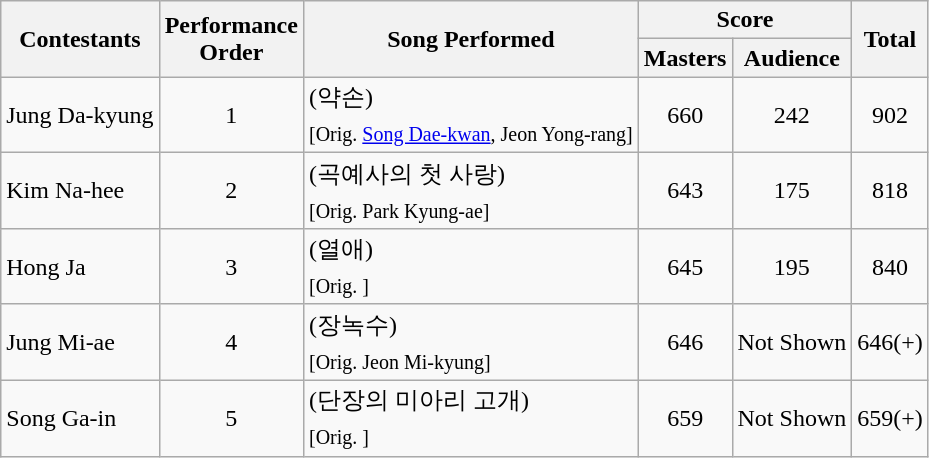<table class="wikitable sortable">
<tr>
<th rowspan=2>Contestants</th>
<th rowspan=2>Performance<br>Order</th>
<th rowspan=2>Song Performed</th>
<th colspan=2>Score</th>
<th rowspan=2>Total</th>
</tr>
<tr>
<th>Masters</th>
<th>Audience</th>
</tr>
<tr align=center>
<td align=left>Jung Da-kyung</td>
<td>1</td>
<td align=left>(약손)<br><sub>[Orig. <a href='#'>Song Dae-kwan</a>, Jeon Yong-rang]</sub></td>
<td>660</td>
<td>242</td>
<td>902</td>
</tr>
<tr align=center>
<td align=left>Kim Na-hee</td>
<td>2</td>
<td align=left>(곡예사의 첫 사랑)<br><sub>[Orig. Park Kyung-ae]</sub></td>
<td>643</td>
<td>175</td>
<td>818</td>
</tr>
<tr align=center>
<td align=left>Hong Ja</td>
<td>3</td>
<td align=left>(열애)<br><sub>[Orig. ]</sub></td>
<td>645</td>
<td>195</td>
<td>840</td>
</tr>
<tr align=center>
<td align=left>Jung Mi-ae</td>
<td>4</td>
<td align=left>(장녹수)<br><sub>[Orig. Jeon Mi-kyung]</sub></td>
<td>646</td>
<td>Not Shown</td>
<td>646(+)</td>
</tr>
<tr align=center>
<td align=left>Song Ga-in</td>
<td>5</td>
<td align=left>(단장의 미아리 고개)<br><sub>[Orig. ]</sub></td>
<td>659</td>
<td>Not Shown</td>
<td>659(+)</td>
</tr>
</table>
